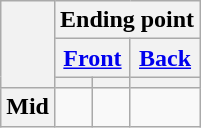<table class="wikitable">
<tr>
<th rowspan="3"></th>
<th colspan="3">Ending point</th>
</tr>
<tr>
<th colspan="2"><a href='#'>Front</a></th>
<th><a href='#'>Back</a></th>
</tr>
<tr>
<th></th>
<th></th>
<th></th>
</tr>
<tr align="center">
<th>Mid</th>
<td></td>
<td></td>
<td></td>
</tr>
</table>
